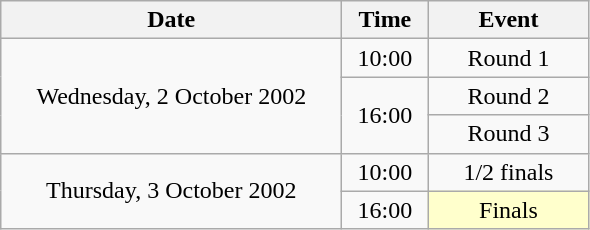<table class = "wikitable" style="text-align:center;">
<tr>
<th width=220>Date</th>
<th width=50>Time</th>
<th width=100>Event</th>
</tr>
<tr>
<td rowspan=3>Wednesday, 2 October 2002</td>
<td>10:00</td>
<td>Round 1</td>
</tr>
<tr>
<td rowspan=2>16:00</td>
<td>Round 2</td>
</tr>
<tr>
<td>Round 3</td>
</tr>
<tr>
<td rowspan=2>Thursday, 3 October 2002</td>
<td>10:00</td>
<td>1/2 finals</td>
</tr>
<tr>
<td>16:00</td>
<td bgcolor=ffffcc>Finals</td>
</tr>
</table>
